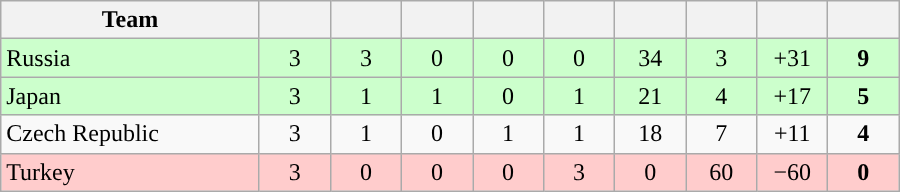<table class="wikitable" style="text-align:center;">
<tr>
<th width=165>Team</th>
<th width=40></th>
<th width=40></th>
<th width=40></th>
<th width=40></th>
<th width=40></th>
<th width=40></th>
<th width=40></th>
<th width=40></th>
<th width=40></th>
</tr>
<tr bgcolor=ccffcc>
<td style="text-align:left;"> Russia</td>
<td>3</td>
<td>3</td>
<td>0</td>
<td>0</td>
<td>0</td>
<td>34</td>
<td>3</td>
<td>+31</td>
<td><strong>9</strong></td>
</tr>
<tr bgcolor=ccffcc>
<td style="text-align:left;"> Japan</td>
<td>3</td>
<td>1</td>
<td>1</td>
<td>0</td>
<td>1</td>
<td>21</td>
<td>4</td>
<td>+17</td>
<td><strong>5</strong></td>
</tr>
<tr style="background5">
<td style="text-align:left;"> Czech Republic</td>
<td>3</td>
<td>1</td>
<td>0</td>
<td>1</td>
<td>1</td>
<td>18</td>
<td>7</td>
<td>+11</td>
<td><strong>4</strong></td>
</tr>
<tr bgcolor=ffcccc>
<td style="text-align:left;"> Turkey</td>
<td>3</td>
<td>0</td>
<td>0</td>
<td>0</td>
<td>3</td>
<td>0</td>
<td>60</td>
<td>−60</td>
<td><strong>0</strong></td>
</tr>
</table>
